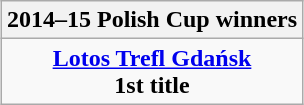<table class=wikitable style="text-align:center; margin:auto">
<tr>
<th>2014–15 Polish Cup winners</th>
</tr>
<tr>
<td><strong><a href='#'>Lotos Trefl Gdańsk</a></strong><br><strong>1st title</strong></td>
</tr>
</table>
